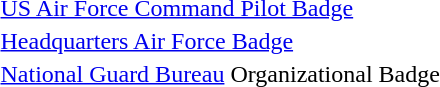<table>
<tr>
<td></td>
<td><a href='#'>US Air Force Command Pilot Badge</a></td>
</tr>
<tr>
<td></td>
<td><a href='#'>Headquarters Air Force Badge</a></td>
</tr>
<tr>
<td></td>
<td><a href='#'>National Guard Bureau</a> Organizational Badge</td>
</tr>
</table>
